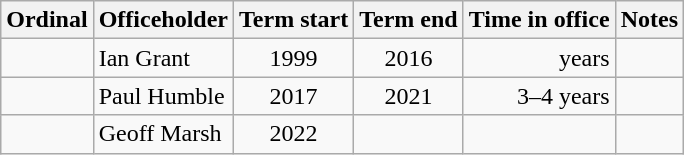<table class="wikitable sortable">
<tr>
<th>Ordinal</th>
<th>Officeholder</th>
<th>Term start</th>
<th>Term end</th>
<th>Time in office</th>
<th>Notes</th>
</tr>
<tr>
<td align=center></td>
<td>Ian Grant</td>
<td align=center>1999</td>
<td align=center>2016</td>
<td align=right> years</td>
<td></td>
</tr>
<tr>
<td align=center></td>
<td>Paul Humble</td>
<td align=center>2017</td>
<td align=center>2021</td>
<td align="right">3–4 years</td>
<td></td>
</tr>
<tr>
<td align=center></td>
<td>Geoff Marsh</td>
<td align=center>2022</td>
<td align=center></td>
<td align="right"></td>
<td></td>
</tr>
</table>
